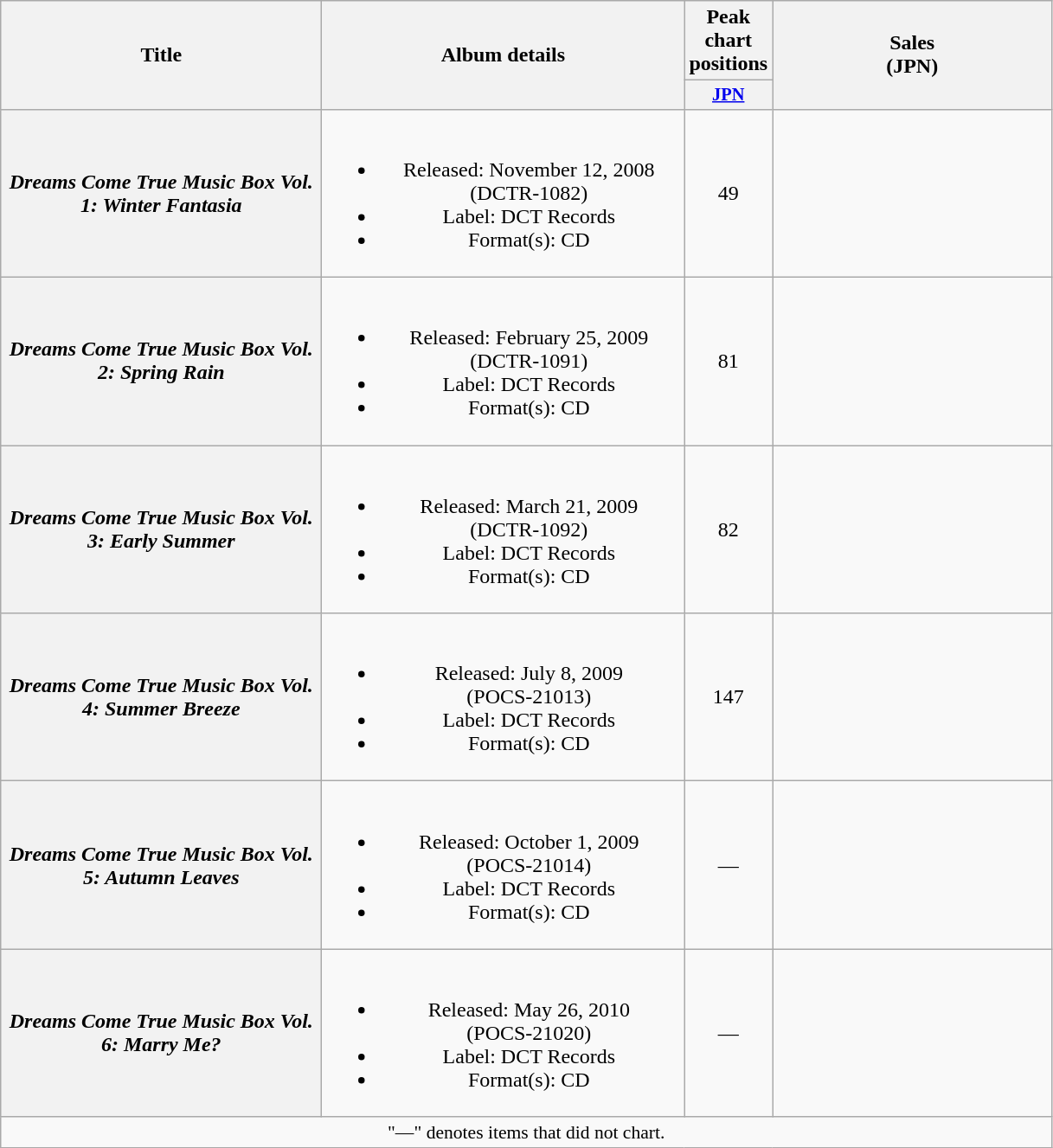<table class="wikitable plainrowheaders" style="text-align:center;" border="1">
<tr>
<th scope="col" rowspan="2" style="width:15em;">Title</th>
<th scope="col" rowspan="2" style="width:17em;">Album details</th>
<th colspan="1">Peak chart positions</th>
<th scope="col" rowspan="2" style="width:13em;">Sales<br>(JPN)<br></th>
</tr>
<tr>
<th style="width:3em;font-size:85%"><a href='#'>JPN</a><br></th>
</tr>
<tr>
<th scope="row"><em>Dreams Come True Music Box Vol. 1: Winter Fantasia</em></th>
<td><br><ul><li>Released: November 12, 2008<br><span>(DCTR-1082)</span></li><li>Label: DCT Records</li><li>Format(s): CD</li></ul></td>
<td>49</td>
<td></td>
</tr>
<tr>
<th scope="row"><em>Dreams Come True Music Box Vol. 2: Spring Rain</em></th>
<td><br><ul><li>Released: February 25, 2009<br><span>(DCTR-1091)</span></li><li>Label: DCT Records</li><li>Format(s): CD</li></ul></td>
<td>81</td>
<td></td>
</tr>
<tr>
<th scope="row"><em>Dreams Come True Music Box Vol. 3: Early Summer</em></th>
<td><br><ul><li>Released: March 21, 2009<br><span>(DCTR-1092)</span></li><li>Label: DCT Records</li><li>Format(s): CD</li></ul></td>
<td>82</td>
<td></td>
</tr>
<tr>
<th scope="row"><em>Dreams Come True Music Box Vol. 4: Summer Breeze</em></th>
<td><br><ul><li>Released: July 8, 2009<br><span>(POCS-21013)</span></li><li>Label: DCT Records</li><li>Format(s): CD</li></ul></td>
<td>147</td>
<td></td>
</tr>
<tr>
<th scope="row"><em>Dreams Come True Music Box Vol. 5: Autumn Leaves</em></th>
<td><br><ul><li>Released: October 1, 2009<br><span>(POCS-21014)</span></li><li>Label: DCT Records</li><li>Format(s): CD</li></ul></td>
<td>—</td>
<td></td>
</tr>
<tr>
<th scope="row"><em>Dreams Come True Music Box Vol. 6: Marry Me?</em></th>
<td><br><ul><li>Released: May 26, 2010<br><span>(POCS-21020)</span></li><li>Label: DCT Records</li><li>Format(s): CD</li></ul></td>
<td>—</td>
<td></td>
</tr>
<tr>
<td colspan="4" align="center" style="font-size:90%;">"—" denotes items that did not chart.</td>
</tr>
</table>
